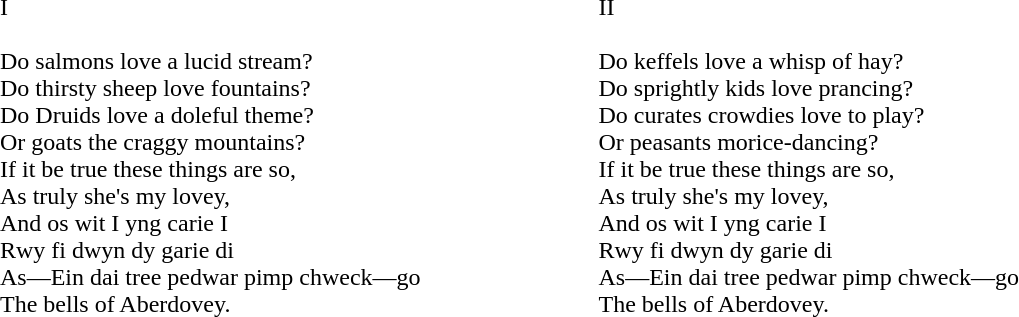<table border="0" width="800" cellpadding="10">
<tr>
<td>I<br><br>Do salmons love a lucid stream?<br>
Do thirsty sheep love fountains?<br>
Do Druids love a doleful theme?<br>
Or goats the craggy mountains?<br>If it be true these things are so,<br>
As truly she's my lovey,<br>
And os wit I yng carie I<br>
Rwy fi dwyn dy garie di<br>
As—Ein dai tree pedwar pimp chweck—go<br>
The bells of Aberdovey.<br></td>
<td>II<br><br>Do keffels love a whisp of hay?<br>
Do sprightly kids love prancing?<br>
Do curates crowdies love to play?<br>
Or peasants morice-dancing?<br>If it be true these things are so,<br>
As truly she's my lovey,<br>
And os wit I yng carie I<br>
Rwy fi dwyn dy garie di<br>
As—Ein dai tree pedwar pimp chweck—go<br>
The bells of Aberdovey.<br></td>
</tr>
</table>
